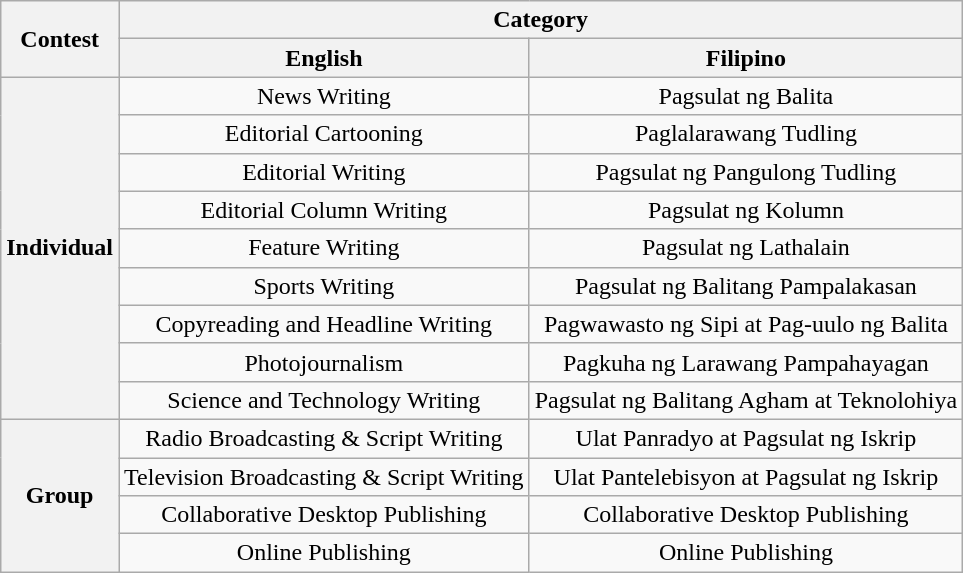<table border="1" class="wikitable" style="text-align:center">
<tr>
<th rowspan="2"><strong>Contest</strong></th>
<th colspan="2"><strong>Category</strong></th>
</tr>
<tr>
<th>English</th>
<th>Filipino</th>
</tr>
<tr>
<th rowspan="9">Individual</th>
<td>News Writing</td>
<td>Pagsulat ng Balita</td>
</tr>
<tr>
<td>Editorial Cartooning</td>
<td>Paglalarawang Tudling</td>
</tr>
<tr>
<td>Editorial Writing</td>
<td>Pagsulat ng Pangulong Tudling</td>
</tr>
<tr>
<td>Editorial Column Writing</td>
<td>Pagsulat ng Kolumn</td>
</tr>
<tr>
<td>Feature Writing</td>
<td>Pagsulat ng Lathalain</td>
</tr>
<tr>
<td>Sports Writing</td>
<td>Pagsulat ng Balitang Pampalakasan</td>
</tr>
<tr>
<td>Copyreading and Headline Writing</td>
<td>Pagwawasto ng Sipi at Pag-uulo ng Balita</td>
</tr>
<tr>
<td>Photojournalism</td>
<td>Pagkuha ng Larawang Pampahayagan</td>
</tr>
<tr>
<td>Science and Technology Writing</td>
<td>Pagsulat ng Balitang Agham at Teknolohiya</td>
</tr>
<tr>
<th rowspan="7">Group</th>
<td>Radio Broadcasting & Script Writing</td>
<td>Ulat Panradyo at Pagsulat ng Iskrip</td>
</tr>
<tr>
<td>Television Broadcasting & Script Writing</td>
<td>Ulat Pantelebisyon at Pagsulat ng Iskrip</td>
</tr>
<tr>
<td>Collaborative Desktop Publishing</td>
<td>Collaborative Desktop Publishing</td>
</tr>
<tr>
<td>Online Publishing</td>
<td>Online Publishing</td>
</tr>
</table>
